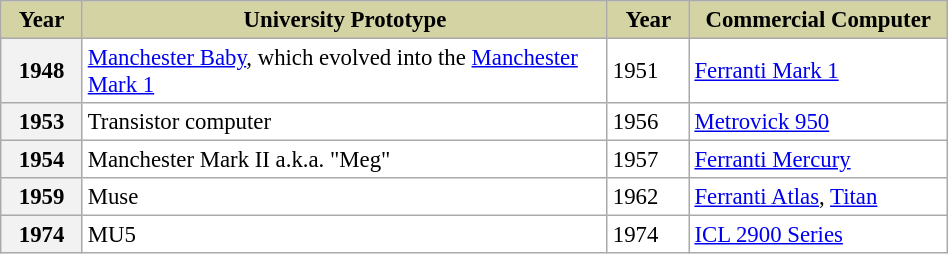<table class="wikitable plainrowheaders" style="font-size:95%; width:50%; border:1px solid #999; background:#fff; margin:1em auto;">
<tr>
<th style="height:17px; background:#d3d3a4; color:#000; width:1%;">Year</th>
<th style="height:17px; background:#d3d3a4; color:#000; width:15%;">University Prototype</th>
<th style="height:17px; background:#d3d3a4; color:#000; width:1%;">Year</th>
<th style="height:17px; background:#d3d3a4; color:#000; width:5%;">Commercial Computer</th>
</tr>
<tr>
<th scope="row">1948</th>
<td><a href='#'>Manchester Baby</a>, which evolved into the <a href='#'>Manchester Mark 1</a></td>
<td>1951</td>
<td><a href='#'>Ferranti Mark 1</a></td>
</tr>
<tr>
<th scope="row">1953</th>
<td>Transistor computer</td>
<td>1956</td>
<td><a href='#'>Metrovick 950</a></td>
</tr>
<tr>
<th scope="row">1954</th>
<td>Manchester Mark II a.k.a. "Meg"</td>
<td>1957</td>
<td><a href='#'>Ferranti Mercury</a></td>
</tr>
<tr>
<th scope="row">1959</th>
<td>Muse</td>
<td>1962</td>
<td><a href='#'>Ferranti Atlas</a>, <a href='#'>Titan</a></td>
</tr>
<tr>
<th scope="row">1974</th>
<td>MU5</td>
<td>1974</td>
<td><a href='#'>ICL 2900 Series</a></td>
</tr>
</table>
